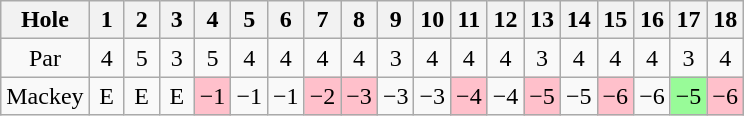<table class="wikitable" style="text-align:center">
<tr>
<th>Hole</th>
<th> 1 </th>
<th> 2 </th>
<th> 3 </th>
<th>4</th>
<th>5</th>
<th>6</th>
<th>7</th>
<th>8</th>
<th>9</th>
<th>10</th>
<th>11</th>
<th>12</th>
<th>13</th>
<th>14</th>
<th>15</th>
<th>16</th>
<th>17</th>
<th>18</th>
</tr>
<tr>
<td>Par</td>
<td>4</td>
<td>5</td>
<td>3</td>
<td>5</td>
<td>4</td>
<td>4</td>
<td>4</td>
<td>4</td>
<td>3</td>
<td>4</td>
<td>4</td>
<td>4</td>
<td>3</td>
<td>4</td>
<td>4</td>
<td>4</td>
<td>3</td>
<td>4</td>
</tr>
<tr>
<td align=left> Mackey</td>
<td>E</td>
<td>E</td>
<td>E</td>
<td style="background: Pink;">−1</td>
<td>−1</td>
<td>−1</td>
<td style="background: Pink;">−2</td>
<td style="background: Pink;">−3</td>
<td>−3</td>
<td>−3</td>
<td style="background: Pink;">−4</td>
<td>−4</td>
<td style="background: Pink;">−5</td>
<td>−5</td>
<td style="background: Pink;">−6</td>
<td>−6</td>
<td style="background: PaleGreen;">−5</td>
<td style="background: Pink;">−6</td>
</tr>
</table>
